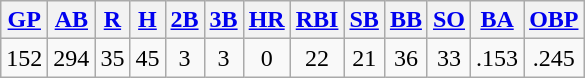<table class="wikitable">
<tr>
<th><a href='#'>GP</a></th>
<th><a href='#'>AB</a></th>
<th><a href='#'>R</a></th>
<th><a href='#'>H</a></th>
<th><a href='#'>2B</a></th>
<th><a href='#'>3B</a></th>
<th><a href='#'>HR</a></th>
<th><a href='#'>RBI</a></th>
<th><a href='#'>SB</a></th>
<th><a href='#'>BB</a></th>
<th><a href='#'>SO</a></th>
<th><a href='#'>BA</a></th>
<th><a href='#'>OBP</a></th>
</tr>
<tr align=center>
<td>152</td>
<td>294</td>
<td>35</td>
<td>45</td>
<td>3</td>
<td>3</td>
<td>0</td>
<td>22</td>
<td>21</td>
<td>36</td>
<td>33</td>
<td>.153</td>
<td>.245</td>
</tr>
</table>
